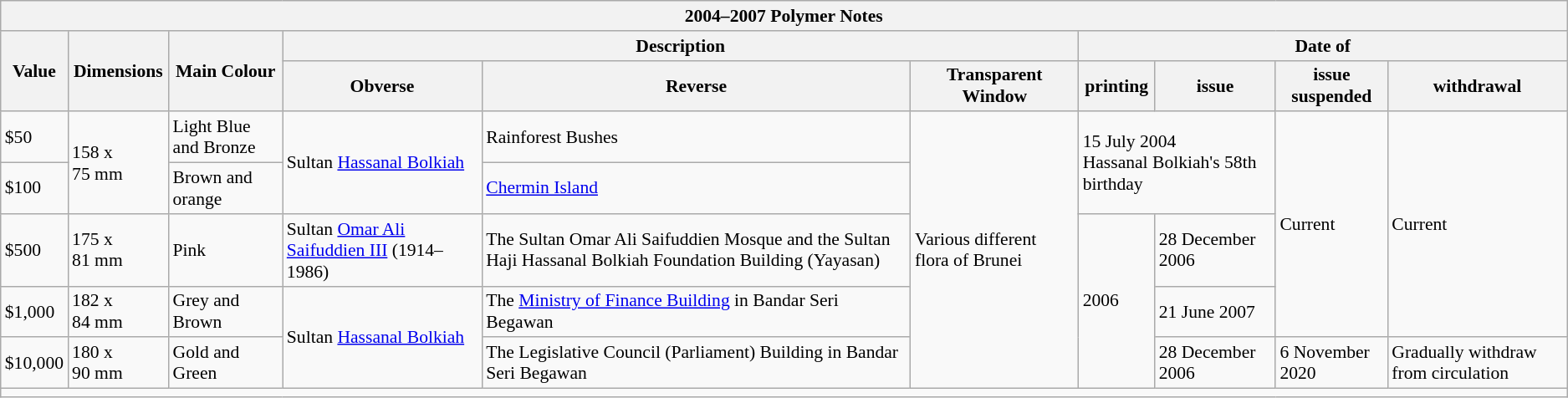<table class="wikitable" style="font-size: 90%">
<tr>
<th colspan="10">2004–2007 Polymer Notes</th>
</tr>
<tr>
<th rowspan="2">Value</th>
<th rowspan="2">Dimensions</th>
<th rowspan="2">Main Colour</th>
<th colspan="3">Description</th>
<th colspan="4">Date of</th>
</tr>
<tr>
<th>Obverse</th>
<th>Reverse</th>
<th>Transparent Window</th>
<th>printing</th>
<th>issue</th>
<th>issue suspended</th>
<th>withdrawal</th>
</tr>
<tr>
<td>$50</td>
<td rowspan="2">158 x 75 mm</td>
<td>Light Blue and Bronze</td>
<td rowspan="2">Sultan <a href='#'>Hassanal Bolkiah</a></td>
<td>Rainforest Bushes</td>
<td rowspan="5">Various different flora of Brunei</td>
<td rowspan="2" colspan="2">15 July 2004<br>Hassanal Bolkiah's 58th birthday</td>
<td rowspan="4">Current</td>
<td rowspan="4">Current</td>
</tr>
<tr>
<td>$100</td>
<td>Brown and orange</td>
<td><a href='#'>Chermin Island</a></td>
</tr>
<tr>
<td>$500</td>
<td>175 x 81 mm</td>
<td>Pink</td>
<td>Sultan <a href='#'>Omar Ali Saifuddien III</a> (1914–1986)</td>
<td>The Sultan Omar Ali Saifuddien Mosque and the Sultan Haji Hassanal Bolkiah Foundation Building (Yayasan)</td>
<td rowspan="3">2006</td>
<td>28 December 2006</td>
</tr>
<tr>
<td>$1,000</td>
<td>182 x 84 mm</td>
<td>Grey and Brown</td>
<td rowspan="2">Sultan <a href='#'>Hassanal Bolkiah</a></td>
<td>The <a href='#'>Ministry of Finance Building</a> in Bandar Seri Begawan</td>
<td>21 June 2007</td>
</tr>
<tr>
<td>$10,000</td>
<td>180 x 90 mm</td>
<td>Gold and Green</td>
<td>The Legislative Council (Parliament) Building in Bandar Seri Begawan</td>
<td>28 December 2006</td>
<td>6 November 2020</td>
<td>Gradually withdraw from circulation</td>
</tr>
<tr>
<td colspan="10"></td>
</tr>
</table>
